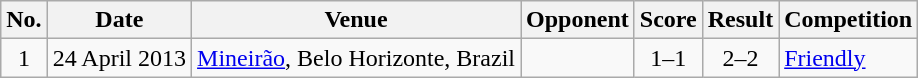<table class="wikitable sortable">
<tr>
<th scope="col">No.</th>
<th scope="col">Date</th>
<th scope="col">Venue</th>
<th scope="col">Opponent</th>
<th scope="col">Score</th>
<th scope="col">Result</th>
<th scope="col">Competition</th>
</tr>
<tr>
<td align="center">1</td>
<td>24 April 2013</td>
<td><a href='#'>Mineirão</a>, Belo Horizonte, Brazil</td>
<td></td>
<td align="center">1–1</td>
<td align="center">2–2</td>
<td><a href='#'>Friendly</a></td>
</tr>
</table>
